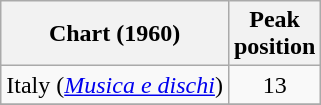<table class="wikitable sortable">
<tr>
<th align="left">Chart (1960)</th>
<th align="left">Peak<br>position</th>
</tr>
<tr>
<td align="left">Italy (<em><a href='#'>Musica e dischi</a></em>)</td>
<td align="center">13</td>
</tr>
<tr>
</tr>
</table>
